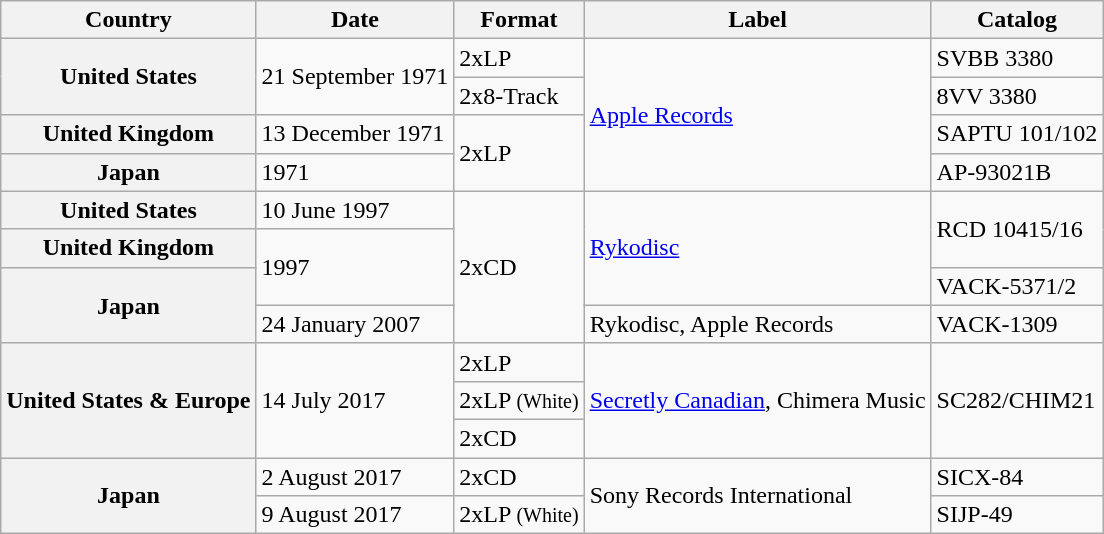<table class="wikitable plainrowheaders">
<tr>
<th scope="col">Country</th>
<th scope="col">Date</th>
<th scope="col">Format</th>
<th scope="col">Label</th>
<th scope="col">Catalog</th>
</tr>
<tr>
<th scope="row" rowspan="2">United States</th>
<td rowspan="2">21 September 1971</td>
<td>2xLP</td>
<td rowspan="4"><a href='#'>Apple Records</a></td>
<td>SVBB 3380</td>
</tr>
<tr>
<td>2x8-Track</td>
<td>8VV 3380</td>
</tr>
<tr>
<th scope="row">United Kingdom</th>
<td>13 December 1971</td>
<td rowspan="2">2xLP</td>
<td>SAPTU 101/102</td>
</tr>
<tr>
<th scope="row">Japan</th>
<td>1971</td>
<td>AP-93021B </td>
</tr>
<tr>
<th scope="row">United States</th>
<td>10 June 1997</td>
<td rowspan="4">2xCD</td>
<td rowspan="3"><a href='#'>Rykodisc</a></td>
<td rowspan="2">RCD 10415/16</td>
</tr>
<tr>
<th scope="row">United Kingdom</th>
<td rowspan="2">1997</td>
</tr>
<tr>
<th scope="row" rowspan="2">Japan</th>
<td>VACK-5371/2</td>
</tr>
<tr>
<td>24 January 2007</td>
<td>Rykodisc, Apple Records</td>
<td>VACK-1309</td>
</tr>
<tr>
<th scope="row" rowspan="3">United States & Europe</th>
<td rowspan="3">14 July 2017</td>
<td>2xLP</td>
<td rowspan="3"><a href='#'>Secretly Canadian</a>, Chimera Music</td>
<td rowspan="3">SC282/CHIM21</td>
</tr>
<tr>
<td>2xLP <small>(White)</small></td>
</tr>
<tr>
<td>2xCD</td>
</tr>
<tr>
<th scope="row" rowspan="2">Japan</th>
<td>2 August 2017</td>
<td>2xCD</td>
<td rowspan="2">Sony Records International</td>
<td>SICX-84</td>
</tr>
<tr>
<td>9 August 2017</td>
<td>2xLP <small>(White)</small></td>
<td>SIJP-49</td>
</tr>
</table>
